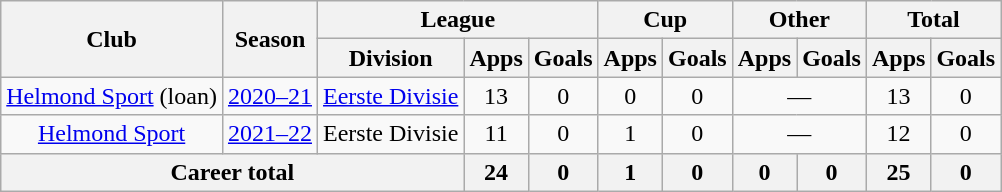<table class="wikitable" style="text-align:center">
<tr>
<th rowspan="2">Club</th>
<th rowspan="2">Season</th>
<th colspan="3">League</th>
<th colspan="2">Cup</th>
<th colspan="2">Other</th>
<th colspan="2">Total</th>
</tr>
<tr>
<th>Division</th>
<th>Apps</th>
<th>Goals</th>
<th>Apps</th>
<th>Goals</th>
<th>Apps</th>
<th>Goals</th>
<th>Apps</th>
<th>Goals</th>
</tr>
<tr>
<td><a href='#'>Helmond Sport</a> (loan)</td>
<td><a href='#'>2020–21</a></td>
<td><a href='#'>Eerste Divisie</a></td>
<td>13</td>
<td>0</td>
<td>0</td>
<td>0</td>
<td colspan="2">—</td>
<td>13</td>
<td>0</td>
</tr>
<tr>
<td><a href='#'>Helmond Sport</a></td>
<td><a href='#'>2021–22</a></td>
<td>Eerste Divisie</td>
<td>11</td>
<td>0</td>
<td>1</td>
<td>0</td>
<td colspan="2">—</td>
<td>12</td>
<td>0</td>
</tr>
<tr>
<th colspan="3">Career total</th>
<th>24</th>
<th>0</th>
<th>1</th>
<th>0</th>
<th>0</th>
<th>0</th>
<th>25</th>
<th>0</th>
</tr>
</table>
